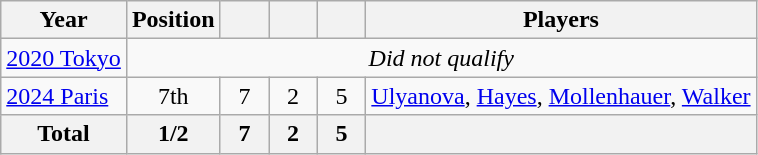<table class="wikitable" style="text-align: center;">
<tr>
<th>Year</th>
<th>Position</th>
<th width=25px></th>
<th width=25px></th>
<th width=25px></th>
<th>Players</th>
</tr>
<tr>
<td style="text-align: left;"> <a href='#'>2020 Tokyo</a></td>
<td colspan=5><em>Did not qualify</em></td>
</tr>
<tr>
<td style="text-align: left;"> <a href='#'>2024 Paris</a></td>
<td>7th</td>
<td>7</td>
<td>2</td>
<td>5</td>
<td><a href='#'>Ulyanova</a>, <a href='#'>Hayes</a>, <a href='#'>Mollenhauer</a>, <a href='#'>Walker</a></td>
</tr>
<tr>
<th>Total</th>
<th>1/2</th>
<th>7</th>
<th>2</th>
<th>5</th>
<th></th>
</tr>
</table>
